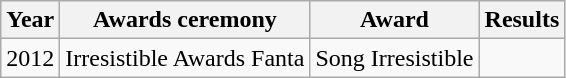<table class="wikitable">
<tr>
<th>Year</th>
<th>Awards ceremony</th>
<th>Award</th>
<th>Results</th>
</tr>
<tr>
<td rowspan="2">2012</td>
<td>Irresistible Awards Fanta</td>
<td>Song Irresistible</td>
<td></td>
</tr>
</table>
